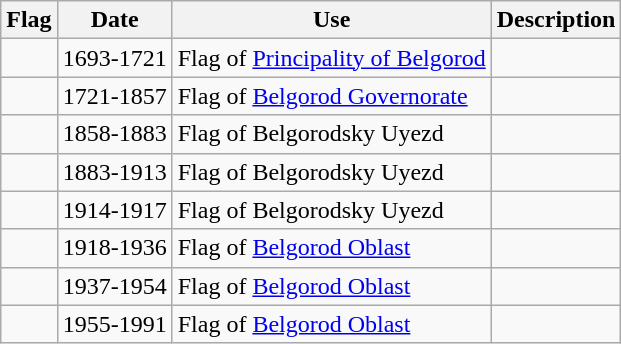<table class="wikitable">
<tr>
<th><strong>Flag</strong></th>
<th><strong>Date</strong></th>
<th><strong>Use</strong></th>
<th><strong>Description</strong></th>
</tr>
<tr>
<td></td>
<td>1693-1721</td>
<td>Flag of <a href='#'>Principality of Belgorod</a></td>
</tr>
<tr>
<td></td>
<td>1721-1857</td>
<td>Flag of <a href='#'>Belgorod Governorate</a></td>
<td></td>
</tr>
<tr>
<td></td>
<td>1858-1883</td>
<td>Flag of Belgorodsky Uyezd</td>
<td></td>
</tr>
<tr>
<td></td>
<td>1883-1913</td>
<td>Flag of Belgorodsky Uyezd</td>
<td></td>
</tr>
<tr>
<td></td>
<td>1914-1917</td>
<td>Flag of Belgorodsky Uyezd</td>
<td></td>
</tr>
<tr>
<td></td>
<td>1918-1936</td>
<td>Flag of <a href='#'>Belgorod Oblast</a></td>
<td></td>
</tr>
<tr>
<td></td>
<td>1937-1954</td>
<td>Flag of <a href='#'>Belgorod Oblast</a></td>
<td></td>
</tr>
<tr>
<td></td>
<td>1955-1991</td>
<td>Flag of <a href='#'>Belgorod Oblast</a></td>
<td></td>
</tr>
</table>
